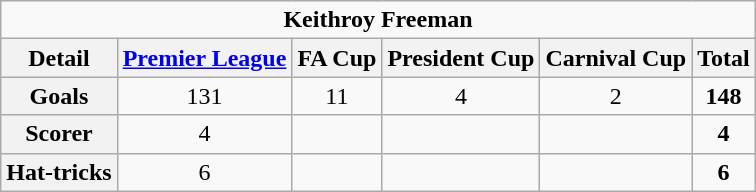<table class="wikitable" style="text-align:center;">
<tr>
<td colspan=6><strong>Keithroy Freeman</strong></td>
</tr>
<tr>
<th>Detail</th>
<th><a href='#'>Premier League</a></th>
<th>FA Cup</th>
<th>President Cup</th>
<th>Carnival Cup</th>
<th>Total</th>
</tr>
<tr>
<th>Goals</th>
<td>131</td>
<td>11</td>
<td>4</td>
<td>2</td>
<td><strong>148</strong></td>
</tr>
<tr>
<th>Scorer</th>
<td>4</td>
<td></td>
<td></td>
<td></td>
<td><strong>4</strong></td>
</tr>
<tr>
<th>Hat-tricks</th>
<td>6</td>
<td></td>
<td></td>
<td></td>
<td><strong>6</strong></td>
</tr>
</table>
